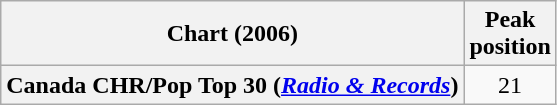<table class="wikitable plainrowheaders" style="text-align:center">
<tr>
<th scope="col">Chart (2006)</th>
<th scope="col">Peak<br> position</th>
</tr>
<tr>
<th scope="row">Canada CHR/Pop Top 30 (<em><a href='#'>Radio & Records</a></em>)</th>
<td>21</td>
</tr>
</table>
